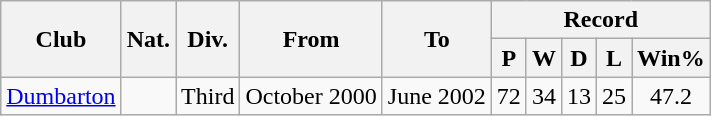<table class="wikitable" style="text-align: center">
<tr>
<th rowspan="2">Club</th>
<th rowspan="2">Nat.</th>
<th rowspan="2">Div.</th>
<th rowspan="2">From</th>
<th rowspan="2">To</th>
<th colspan="5">Record</th>
</tr>
<tr>
<th>P</th>
<th>W</th>
<th>D</th>
<th>L</th>
<th>Win%</th>
</tr>
<tr>
<td align=left><a href='#'>Dumbarton</a></td>
<td></td>
<td>Third</td>
<td align=left>October 2000</td>
<td align=left>June 2002</td>
<td>72</td>
<td>34</td>
<td>13</td>
<td>25</td>
<td>47.2</td>
</tr>
</table>
